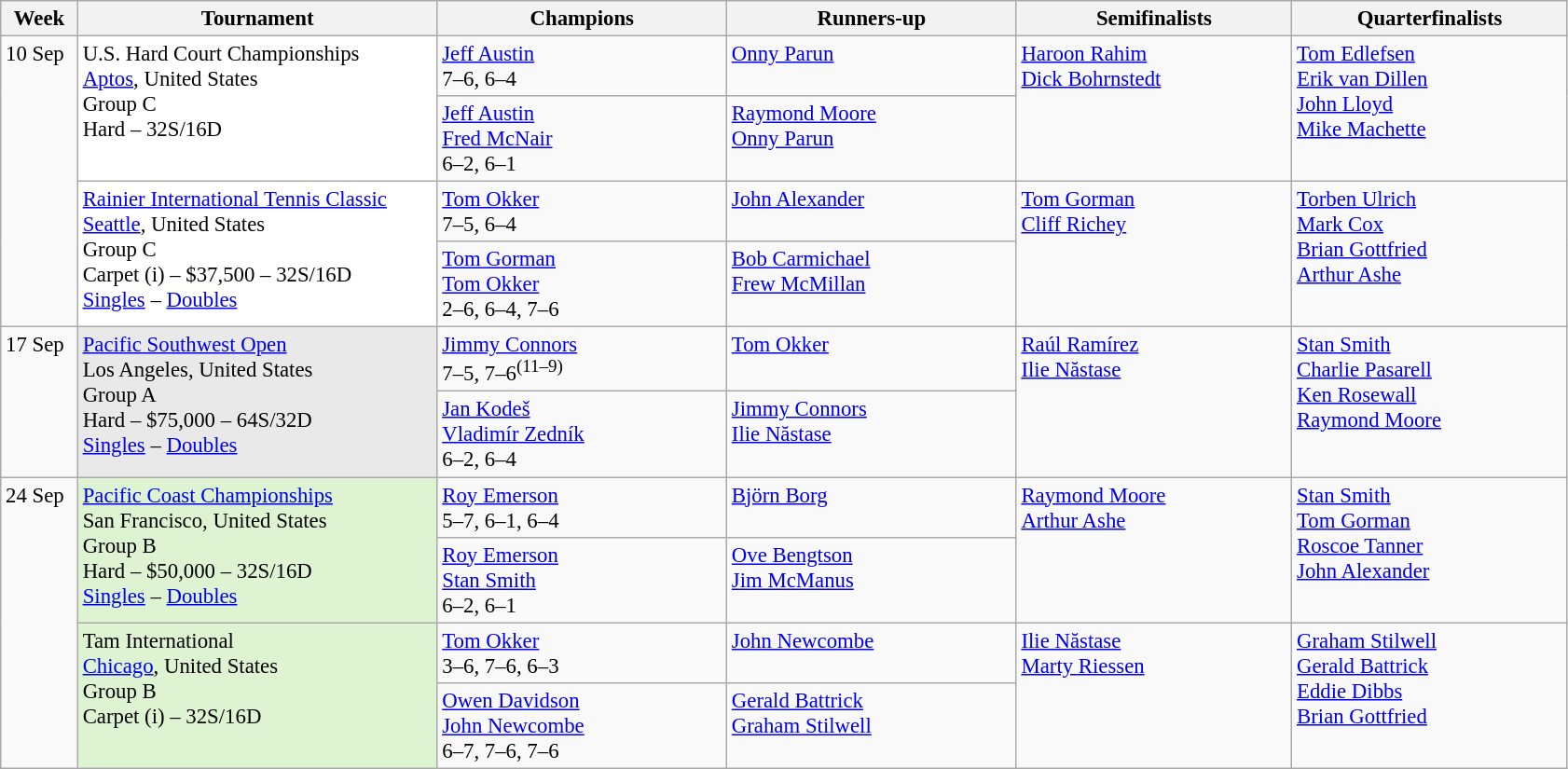<table class=wikitable style=font-size:95%>
<tr>
<th style="width:48px;">Week</th>
<th style="width:250px;">Tournament</th>
<th style="width:200px;">Champions</th>
<th style="width:200px;">Runners-up</th>
<th style="width:190px;">Semifinalists</th>
<th style="width:190px;">Quarterfinalists</th>
</tr>
<tr valign=top>
<td rowspan=4>10 Sep</td>
<td style="background:#fff;" rowspan="2">U.S. Hard Court Championships <br> <a href='#'>Aptos</a>, United States <br> Group C <br> Hard – 32S/16D</td>
<td> <a href='#'>Jeff Austin</a> <br> 7–6, 6–4</td>
<td> <a href='#'>Onny Parun</a></td>
<td rowspan=2> <a href='#'>Haroon Rahim</a> <br>  <a href='#'>Dick Bohrnstedt</a></td>
<td rowspan=2> <a href='#'>Tom Edlefsen</a> <br>  <a href='#'>Erik van Dillen</a> <br>  <a href='#'>John Lloyd</a> <br>  <a href='#'>Mike Machette</a></td>
</tr>
<tr valign=top>
<td> <a href='#'>Jeff Austin</a> <br>  <a href='#'>Fred McNair</a> <br> 6–2, 6–1</td>
<td> <a href='#'>Raymond Moore</a> <br>  <a href='#'>Onny Parun</a></td>
</tr>
<tr valign=top>
<td style="background:#fff;" rowspan="2"><a href='#'>Rainier International Tennis Classic</a> <br> <a href='#'>Seattle</a>, United States <br> Group C <br> Carpet (i) – $37,500 – 32S/16D <br> <a href='#'>Singles</a> – <a href='#'>Doubles</a></td>
<td> <a href='#'>Tom Okker</a> <br> 7–5, 6–4</td>
<td> <a href='#'>John Alexander</a></td>
<td rowspan=2> <a href='#'>Tom Gorman</a> <br>  <a href='#'>Cliff Richey</a></td>
<td rowspan=2> <a href='#'>Torben Ulrich</a> <br>  <a href='#'>Mark Cox</a> <br>  <a href='#'>Brian Gottfried</a> <br>  <a href='#'>Arthur Ashe</a></td>
</tr>
<tr valign=top>
<td> <a href='#'>Tom Gorman</a> <br>  <a href='#'>Tom Okker</a> <br> 2–6, 6–4, 7–6</td>
<td> <a href='#'>Bob Carmichael</a> <br>  <a href='#'>Frew McMillan</a></td>
</tr>
<tr valign=top>
<td rowspan=2>17 Sep</td>
<td style="background:#E9E9E9;" rowspan="2"><a href='#'>Pacific Southwest Open</a> <br> Los Angeles, United States <br> Group A <br> Hard – $75,000 – 64S/32D <br> <a href='#'>Singles</a> – <a href='#'>Doubles</a></td>
<td> <a href='#'>Jimmy Connors</a> <br> 7–5, 7–6<sup>(11–9)</sup></td>
<td> <a href='#'>Tom Okker</a></td>
<td rowspan=2> <a href='#'>Raúl Ramírez</a> <br>  <a href='#'>Ilie Năstase</a></td>
<td rowspan=2> <a href='#'>Stan Smith</a> <br>  <a href='#'>Charlie Pasarell</a> <br>  <a href='#'>Ken Rosewall</a> <br>  <a href='#'>Raymond Moore</a></td>
</tr>
<tr valign=top>
<td> <a href='#'>Jan Kodeš</a> <br>  <a href='#'>Vladimír Zedník</a> <br> 6–2, 6–4</td>
<td> <a href='#'>Jimmy Connors</a> <br>  <a href='#'>Ilie Năstase</a></td>
</tr>
<tr valign=top>
<td rowspan=4>24 Sep</td>
<td style="background:#DDF3D1 ;" rowspan="2"><a href='#'>Pacific Coast Championships</a> <br> San Francisco, United States <br> Group B <br> Hard – $50,000 – 32S/16D <br> <a href='#'>Singles</a> – <a href='#'>Doubles</a></td>
<td> <a href='#'>Roy Emerson</a> <br> 5–7, 6–1, 6–4</td>
<td> <a href='#'>Björn Borg</a></td>
<td rowspan=2> <a href='#'>Raymond Moore</a> <br>  <a href='#'>Arthur Ashe</a></td>
<td rowspan=2> <a href='#'>Stan Smith</a> <br>  <a href='#'>Tom Gorman</a> <br>  <a href='#'>Roscoe Tanner</a> <br>  <a href='#'>John Alexander</a></td>
</tr>
<tr valign=top>
<td> <a href='#'>Roy Emerson</a> <br>  <a href='#'>Stan Smith</a> <br> 6–2, 6–1</td>
<td> <a href='#'>Ove Bengtson</a> <br>  <a href='#'>Jim McManus</a></td>
</tr>
<tr valign=top>
<td style="background:#DDF3D1 ;" rowspan="2">Tam International <br> <a href='#'>Chicago</a>, United States <br> Group B <br> Carpet (i) – 32S/16D</td>
<td> <a href='#'>Tom Okker</a> <br> 3–6, 7–6, 6–3</td>
<td> <a href='#'>John Newcombe</a></td>
<td rowspan=2> <a href='#'>Ilie Năstase</a> <br>  <a href='#'>Marty Riessen</a></td>
<td rowspan=2> <a href='#'>Graham Stilwell</a> <br>  <a href='#'>Gerald Battrick</a> <br>  <a href='#'>Eddie Dibbs</a> <br>  <a href='#'>Brian Gottfried</a></td>
</tr>
<tr valign=top>
<td> <a href='#'>Owen Davidson</a> <br>  <a href='#'>John Newcombe</a> <br> 6–7, 7–6, 7–6</td>
<td> <a href='#'>Gerald Battrick</a> <br>  <a href='#'>Graham Stilwell</a></td>
</tr>
</table>
